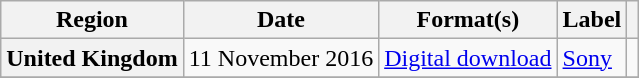<table class="wikitable plainrowheaders">
<tr>
<th scope="col">Region</th>
<th scope="col">Date</th>
<th scope="col">Format(s)</th>
<th scope="col">Label</th>
<th scope="col"></th>
</tr>
<tr>
<th scope="row">United Kingdom</th>
<td>11 November 2016</td>
<td><a href='#'>Digital download</a></td>
<td><a href='#'>Sony</a></td>
<td style="text-align:center;"></td>
</tr>
<tr>
</tr>
</table>
